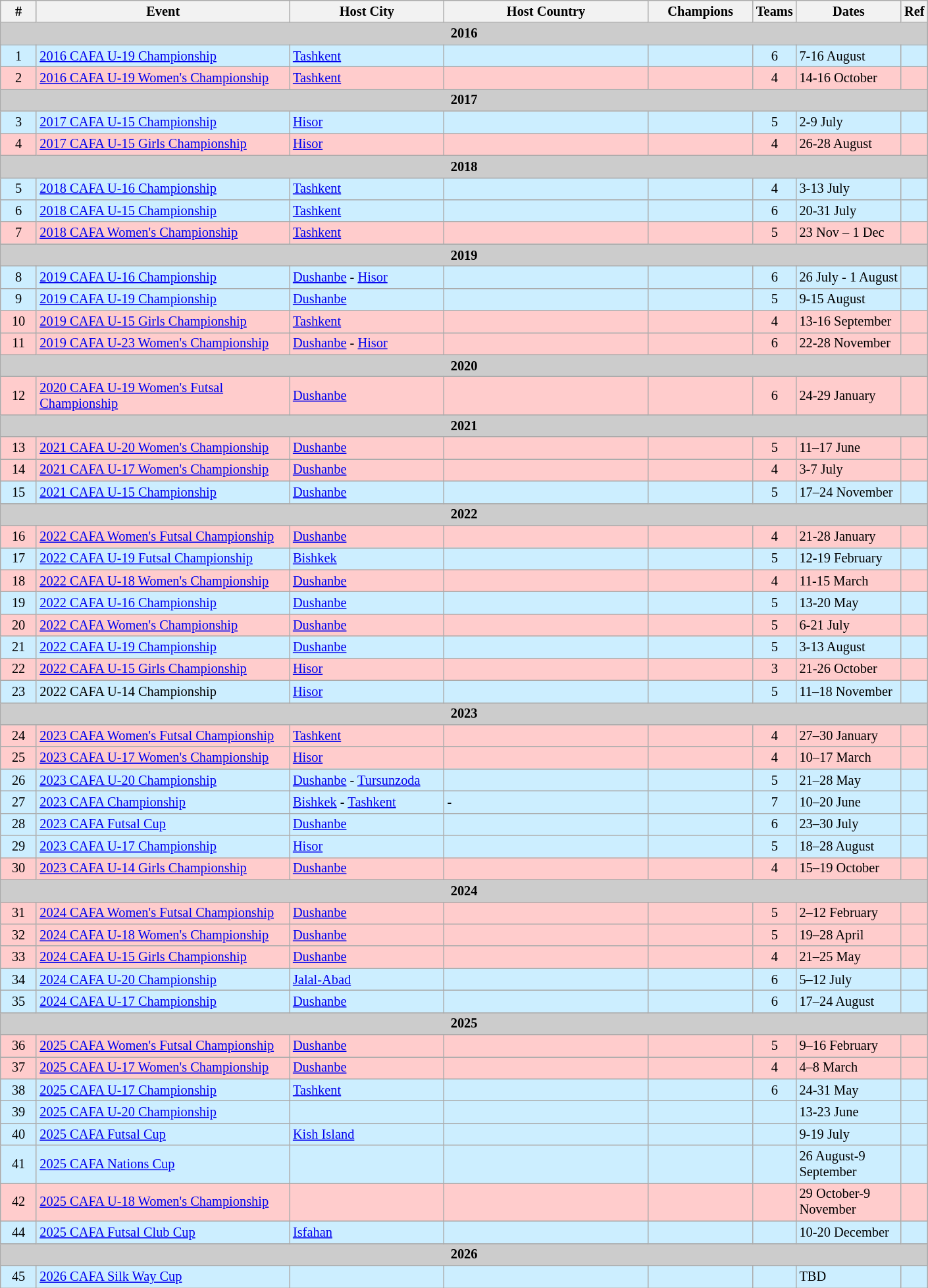<table class="wikitable sortable" style="font-size:85%">
<tr>
<th width=30>#</th>
<th width=250>Event</th>
<th width=150>Host City</th>
<th width=200>Host Country</th>
<th width=100>Champions</th>
<th width=30>Teams</th>
<th width=100>Dates</th>
<th width=10>Ref</th>
</tr>
<tr>
<td colspan=8 bgcolor="#cccccc"align=center><strong>2016</strong></td>
</tr>
<tr bgcolor=#CCEEFF>
<td align=center>1</td>
<td><a href='#'>2016 CAFA U-19 Championship</a></td>
<td><a href='#'>Tashkent</a></td>
<td></td>
<td></td>
<td align=center>6</td>
<td>7-16 August</td>
<td></td>
</tr>
<tr bgcolor=#FFCCCC>
<td align=center>2</td>
<td><a href='#'>2016 CAFA U-19 Women's Championship</a></td>
<td><a href='#'>Tashkent</a></td>
<td></td>
<td></td>
<td align=center>4</td>
<td>14-16 October</td>
<td></td>
</tr>
<tr>
<td colspan=8 bgcolor="#cccccc"align=center><strong>2017</strong></td>
</tr>
<tr bgcolor=#CCEEFF>
<td align=center>3</td>
<td><a href='#'>2017 CAFA U-15 Championship</a></td>
<td><a href='#'>Hisor</a></td>
<td></td>
<td></td>
<td align=center>5</td>
<td>2-9 July</td>
<td></td>
</tr>
<tr bgcolor=#FFCCCC>
<td align=center>4</td>
<td><a href='#'>2017 CAFA U-15 Girls Championship</a></td>
<td><a href='#'>Hisor</a></td>
<td></td>
<td></td>
<td align=center>4</td>
<td>26-28 August</td>
<td></td>
</tr>
<tr>
<td colspan=8 bgcolor="#cccccc"align=center><strong>2018</strong></td>
</tr>
<tr bgcolor=#CCEEFF>
<td align=center>5</td>
<td><a href='#'>2018 CAFA U-16 Championship</a></td>
<td><a href='#'>Tashkent</a></td>
<td></td>
<td></td>
<td align=center>4</td>
<td>3-13 July</td>
<td></td>
</tr>
<tr bgcolor=#CCEEFF>
<td align=center>6</td>
<td><a href='#'>2018 CAFA U-15 Championship</a></td>
<td><a href='#'>Tashkent</a></td>
<td></td>
<td></td>
<td align=center>6</td>
<td>20-31 July</td>
<td></td>
</tr>
<tr bgcolor=#FFCCCC>
<td align=center>7</td>
<td><a href='#'>2018 CAFA Women's Championship</a></td>
<td><a href='#'>Tashkent</a></td>
<td></td>
<td></td>
<td align=center>5</td>
<td>23 Nov – 1 Dec</td>
<td></td>
</tr>
<tr>
<td colspan=8 bgcolor="#cccccc"align=center><strong>2019</strong></td>
</tr>
<tr bgcolor=#CCEEFF>
<td align=center>8</td>
<td><a href='#'>2019 CAFA U-16 Championship</a></td>
<td><a href='#'>Dushanbe</a> - <a href='#'>Hisor</a></td>
<td></td>
<td></td>
<td align=center>6</td>
<td>26 July - 1 August</td>
<td></td>
</tr>
<tr bgcolor=#CCEEFF>
<td align=center>9</td>
<td><a href='#'>2019 CAFA U-19 Championship</a></td>
<td><a href='#'>Dushanbe</a></td>
<td></td>
<td></td>
<td align=center>5</td>
<td>9-15 August</td>
<td></td>
</tr>
<tr bgcolor=#FFCCCC>
<td align=center>10</td>
<td><a href='#'>2019 CAFA U-15 Girls Championship</a></td>
<td><a href='#'>Tashkent</a></td>
<td></td>
<td></td>
<td align=center>4</td>
<td>13-16 September</td>
<td></td>
</tr>
<tr bgcolor=#FFCCCC>
<td align=center>11</td>
<td><a href='#'>2019 CAFA U-23 Women's Championship</a></td>
<td><a href='#'>Dushanbe</a> - <a href='#'>Hisor</a></td>
<td></td>
<td></td>
<td align=center>6</td>
<td>22-28 November</td>
<td></td>
</tr>
<tr>
<td colspan=8 bgcolor="#cccccc"align=center><strong>2020</strong></td>
</tr>
<tr bgcolor=#FFCCCC>
<td align=center>12</td>
<td><a href='#'>2020 CAFA U-19 Women's Futsal Championship</a></td>
<td><a href='#'>Dushanbe</a></td>
<td></td>
<td></td>
<td align=center>6</td>
<td>24-29 January</td>
<td></td>
</tr>
<tr>
<td colspan=8 bgcolor="#cccccc"align=center><strong>2021</strong></td>
</tr>
<tr bgcolor=#FFCCCC>
<td align=center>13</td>
<td><a href='#'>2021 CAFA U-20 Women's Championship</a></td>
<td><a href='#'>Dushanbe</a></td>
<td></td>
<td></td>
<td align=center>5</td>
<td>11–17 June</td>
<td></td>
</tr>
<tr bgcolor=#FFCCCC>
<td align=center>14</td>
<td><a href='#'>2021 CAFA U-17 Women's Championship</a></td>
<td><a href='#'>Dushanbe</a></td>
<td></td>
<td></td>
<td align=center>4</td>
<td>3-7 July</td>
<td></td>
</tr>
<tr bgcolor=#CCEEFF>
<td align=center>15</td>
<td><a href='#'>2021 CAFA U-15 Championship</a></td>
<td><a href='#'>Dushanbe</a></td>
<td></td>
<td></td>
<td align=center>5</td>
<td>17–24 November</td>
<td></td>
</tr>
<tr>
<td colspan=8 bgcolor="#cccccc"align=center><strong>2022</strong></td>
</tr>
<tr bgcolor=#FFCCCC>
<td align=center>16</td>
<td><a href='#'>2022 CAFA Women's Futsal Championship</a></td>
<td><a href='#'>Dushanbe</a></td>
<td></td>
<td></td>
<td align=center>4</td>
<td>21-28 January</td>
<td></td>
</tr>
<tr bgcolor=#CCEEFF>
<td align=center>17</td>
<td><a href='#'>2022 CAFA U-19 Futsal Championship</a></td>
<td><a href='#'>Bishkek</a></td>
<td></td>
<td></td>
<td align=center>5</td>
<td>12-19 February</td>
<td></td>
</tr>
<tr bgcolor=#FFCCCC>
<td align=center>18</td>
<td><a href='#'>2022 CAFA U-18 Women's Championship</a></td>
<td><a href='#'>Dushanbe</a></td>
<td></td>
<td></td>
<td align=center>4</td>
<td>11-15 March</td>
<td></td>
</tr>
<tr bgcolor=#CCEEFF>
<td align=center>19</td>
<td><a href='#'>2022 CAFA U-16 Championship</a></td>
<td><a href='#'>Dushanbe</a></td>
<td></td>
<td></td>
<td align=center>5</td>
<td>13-20 May</td>
<td></td>
</tr>
<tr bgcolor=#FFCCCC>
<td align=center>20</td>
<td><a href='#'>2022 CAFA Women's Championship</a></td>
<td><a href='#'>Dushanbe</a></td>
<td></td>
<td></td>
<td align=center>5</td>
<td>6-21 July</td>
<td></td>
</tr>
<tr bgcolor=#CCEEFF>
<td align=center>21</td>
<td><a href='#'>2022 CAFA U-19 Championship</a></td>
<td><a href='#'>Dushanbe</a></td>
<td></td>
<td></td>
<td align=center>5</td>
<td>3-13 August</td>
<td></td>
</tr>
<tr bgcolor=#FFCCCC>
<td align=center>22</td>
<td><a href='#'>2022 CAFA U-15 Girls Championship</a></td>
<td><a href='#'>Hisor</a></td>
<td></td>
<td></td>
<td align=center>3</td>
<td>21-26 October</td>
<td></td>
</tr>
<tr bgcolor=#CCEEFF>
<td align=center>23</td>
<td>2022 CAFA U-14 Championship</td>
<td><a href='#'>Hisor</a></td>
<td></td>
<td></td>
<td align=center>5</td>
<td>11–18 November</td>
<td></td>
</tr>
<tr>
<td colspan=8 bgcolor="#cccccc"align=center><strong>2023</strong></td>
</tr>
<tr bgcolor=#FFCCCC>
<td align=center>24</td>
<td><a href='#'>2023 CAFA Women's Futsal Championship</a></td>
<td><a href='#'>Tashkent</a></td>
<td></td>
<td></td>
<td align=center>4</td>
<td>27–30 January</td>
<td></td>
</tr>
<tr bgcolor=#FFCCCC>
<td align=center>25</td>
<td><a href='#'>2023 CAFA U-17 Women's Championship</a></td>
<td><a href='#'>Hisor</a></td>
<td></td>
<td></td>
<td align=center>4</td>
<td>10–17 March</td>
<td></td>
</tr>
<tr bgcolor=#CCEEFF>
<td align=center>26</td>
<td><a href='#'>2023 CAFA U-20 Championship</a></td>
<td><a href='#'>Dushanbe</a> - <a href='#'>Tursunzoda</a></td>
<td></td>
<td></td>
<td align=center>5</td>
<td>21–28 May</td>
<td></td>
</tr>
<tr bgcolor=#CCEEFF>
<td align=center>27</td>
<td><a href='#'>2023 CAFA Championship</a></td>
<td><a href='#'>Bishkek</a> - <a href='#'>Tashkent</a></td>
<td> - </td>
<td></td>
<td align=center>7</td>
<td>10–20 June</td>
<td></td>
</tr>
<tr bgcolor=#CCEEFF>
<td align=center>28</td>
<td><a href='#'>2023 CAFA Futsal Cup</a></td>
<td><a href='#'>Dushanbe</a></td>
<td></td>
<td></td>
<td align=center>6</td>
<td>23–30 July</td>
<td></td>
</tr>
<tr bgcolor=#CCEEFF>
<td align=center>29</td>
<td><a href='#'>2023 CAFA U-17 Championship</a></td>
<td><a href='#'>Hisor</a></td>
<td></td>
<td></td>
<td align=center>5</td>
<td>18–28 August</td>
<td></td>
</tr>
<tr bgcolor=#FFCCCC>
<td align=center>30</td>
<td><a href='#'>2023 CAFA U-14 Girls Championship</a></td>
<td><a href='#'>Dushanbe</a></td>
<td></td>
<td></td>
<td align=center>4</td>
<td>15–19 October</td>
<td></td>
</tr>
<tr>
<td colspan=8 bgcolor="#cccccc"align=center><strong>2024</strong></td>
</tr>
<tr bgcolor=#FFCCCC>
<td align=center>31</td>
<td><a href='#'>2024 CAFA Women's Futsal Championship</a></td>
<td><a href='#'>Dushanbe</a></td>
<td></td>
<td></td>
<td align=center>5</td>
<td>2–12 February</td>
<td></td>
</tr>
<tr bgcolor=#FFCCCC>
<td align=center>32</td>
<td><a href='#'>2024 CAFA U-18 Women's Championship</a></td>
<td><a href='#'>Dushanbe</a></td>
<td></td>
<td></td>
<td align=center>5</td>
<td>19–28 April</td>
<td></td>
</tr>
<tr bgcolor=#FFCCCC>
<td align=center>33</td>
<td><a href='#'>2024 CAFA U-15 Girls Championship</a></td>
<td><a href='#'>Dushanbe</a></td>
<td></td>
<td></td>
<td align=center>4</td>
<td>21–25 May</td>
<td></td>
</tr>
<tr bgcolor=#CCEEFF>
<td align=center>34</td>
<td><a href='#'>2024 CAFA U-20 Championship</a></td>
<td><a href='#'>Jalal-Abad</a></td>
<td></td>
<td></td>
<td align=center>6</td>
<td>5–12 July</td>
<td></td>
</tr>
<tr bgcolor=#CCEEFF>
<td align=center>35</td>
<td><a href='#'>2024 CAFA U-17 Championship</a></td>
<td><a href='#'>Dushanbe</a></td>
<td></td>
<td></td>
<td align=center>6</td>
<td>17–24 August</td>
<td></td>
</tr>
<tr>
<td colspan=8 bgcolor="#cccccc"align=center><strong>2025</strong></td>
</tr>
<tr bgcolor=#FFCCCC>
<td align=center>36</td>
<td><a href='#'>2025 CAFA Women's Futsal Championship</a></td>
<td><a href='#'>Dushanbe</a></td>
<td></td>
<td></td>
<td align="center">5</td>
<td>9–16 February</td>
<td></td>
</tr>
<tr bgcolor=#FFCCCC>
<td align=center>37</td>
<td><a href='#'>2025 CAFA U-17 Women's Championship</a></td>
<td><a href='#'>Dushanbe</a></td>
<td></td>
<td></td>
<td align=center>4</td>
<td>4–8 March</td>
<td></td>
</tr>
<tr bgcolor=#CCEEFF>
<td align=center>38</td>
<td><a href='#'>2025 CAFA U-17 Championship</a></td>
<td><a href='#'>Tashkent</a></td>
<td></td>
<td></td>
<td align=center>6</td>
<td>24-31 May</td>
<td></td>
</tr>
<tr bgcolor=#CCEEFF>
<td align=center>39</td>
<td><a href='#'>2025 CAFA U-20 Championship</a></td>
<td><a href='#'></a></td>
<td></td>
<td></td>
<td align=center></td>
<td>13-23 June</td>
<td></td>
</tr>
<tr bgcolor=#CCEEFF>
<td align=center>40</td>
<td><a href='#'>2025 CAFA Futsal Cup</a></td>
<td><a href='#'>Kish Island</a></td>
<td></td>
<td></td>
<td align=center></td>
<td>9-19 July</td>
<td></td>
</tr>
<tr bgcolor=#CCEEFF>
<td align=center>41</td>
<td><a href='#'>2025 CAFA Nations Cup</a></td>
<td><a href='#'></a></td>
<td></td>
<td></td>
<td align=center></td>
<td>26 August-9 September</td>
<td></td>
</tr>
<tr bgcolor=#FFCCCC>
<td align=center>42</td>
<td><a href='#'>2025 CAFA U-18 Women's Championship</a></td>
<td><a href='#'></a></td>
<td></td>
<td></td>
<td align=center></td>
<td>29 October-9 November</td>
<td></td>
</tr>
<tr bgcolor=#CCEEFF>
<td align=center>44</td>
<td><a href='#'>2025 CAFA Futsal Club Cup</a></td>
<td><a href='#'>Isfahan</a></td>
<td></td>
<td></td>
<td align=center></td>
<td>10-20 December</td>
<td></td>
</tr>
<tr>
<td colspan=8 bgcolor="#cccccc"align=center><strong>2026</strong></td>
</tr>
<tr bgcolor=#CCEEFF>
<td align=center>45</td>
<td><a href='#'>2026 CAFA Silk Way Cup</a></td>
<td><a href='#'></a></td>
<td></td>
<td></td>
<td align=center></td>
<td>TBD</td>
<td></td>
</tr>
</table>
